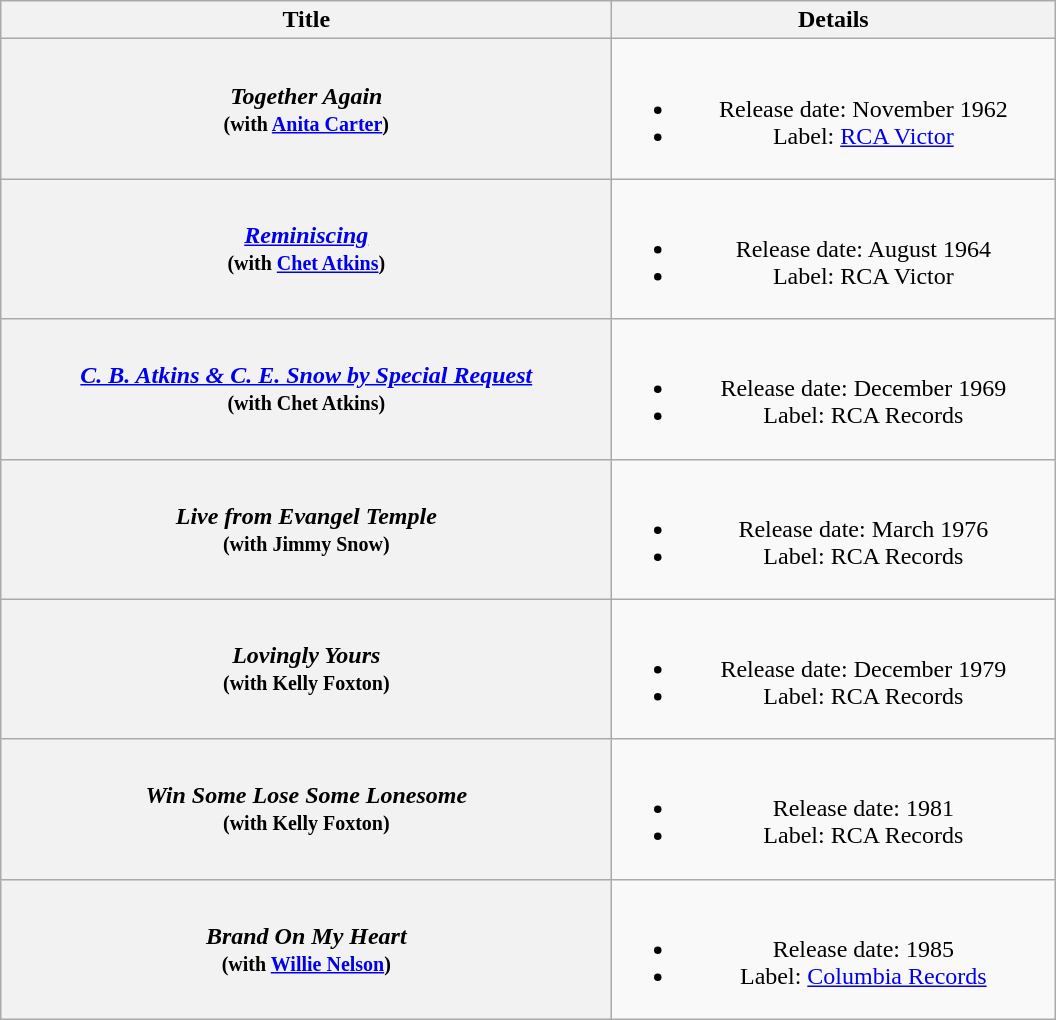<table class="wikitable plainrowheaders" style="text-align:center;">
<tr>
<th style="width:25em;">Title</th>
<th style="width:18em;">Details</th>
</tr>
<tr>
<th scope="row"><em>Together Again</em><br><small>(with <a href='#'>Anita Carter</a>)</small></th>
<td><br><ul><li>Release date: November 1962</li><li>Label: <a href='#'>RCA Victor</a></li></ul></td>
</tr>
<tr>
<th scope="row"><em><a href='#'>Reminiscing</a></em><br><small>(with <a href='#'>Chet Atkins</a>)</small></th>
<td><br><ul><li>Release date: August 1964</li><li>Label: RCA Victor</li></ul></td>
</tr>
<tr>
<th scope="row"><em><a href='#'>C. B. Atkins & C. E. Snow by Special Request</a></em><br><small>(with Chet Atkins)</small></th>
<td><br><ul><li>Release date: December 1969</li><li>Label: RCA Records</li></ul></td>
</tr>
<tr>
<th scope="row"><em>Live from Evangel Temple</em><br><small>(with Jimmy Snow)</small></th>
<td><br><ul><li>Release date: March 1976</li><li>Label: RCA Records</li></ul></td>
</tr>
<tr>
<th scope="row"><em>Lovingly Yours</em><br><small>(with Kelly Foxton)</small></th>
<td><br><ul><li>Release date: December 1979</li><li>Label: RCA Records</li></ul></td>
</tr>
<tr>
<th scope="row"><em>Win Some Lose Some Lonesome</em><br><small>(with Kelly Foxton)</small></th>
<td><br><ul><li>Release date: 1981</li><li>Label: RCA Records</li></ul></td>
</tr>
<tr>
<th scope="row"><em>Brand On My Heart</em><br><small>(with <a href='#'>Willie Nelson</a>)</small></th>
<td><br><ul><li>Release date: 1985</li><li>Label: <a href='#'>Columbia Records</a></li></ul></td>
</tr>
</table>
